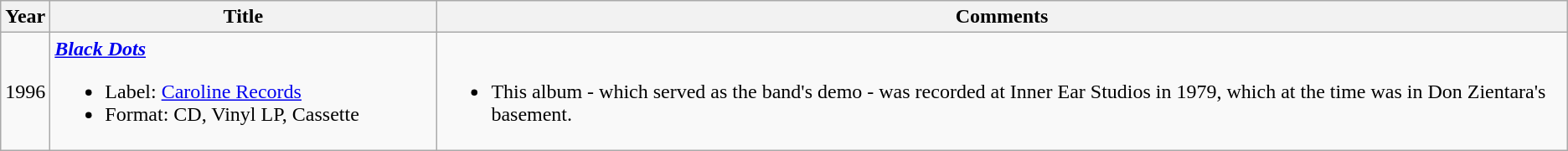<table class="wikitable" style="text-align:left;">
<tr>
<th>Year</th>
<th width="300">Title</th>
<th>Comments</th>
</tr>
<tr>
<td>1996</td>
<td><strong><em><a href='#'>Black Dots</a></em></strong><br><ul><li>Label: <a href='#'>Caroline Records</a></li><li>Format: CD, Vinyl LP, Cassette</li></ul></td>
<td><br><ul><li>This album - which served as the band's demo - was recorded at Inner Ear Studios in 1979, which at the time was in Don Zientara's basement.</li></ul></td>
</tr>
</table>
